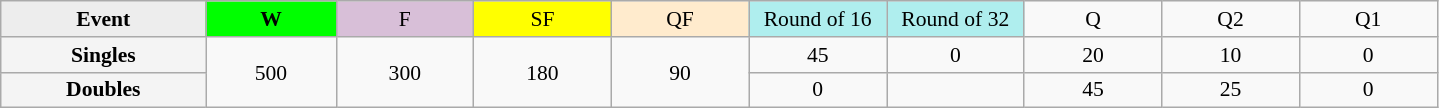<table class=wikitable style=font-size:90%;text-align:center>
<tr>
<td style="width:130px; background:#ededed;"><strong>Event</strong></td>
<td style="width:80px; background:lime;"><strong>W</strong></td>
<td style="width:85px; background:thistle;">F</td>
<td style="width:85px; background:#ff0;">SF</td>
<td style="width:85px; background:#ffebcd;">QF</td>
<td style="width:85px; background:#afeeee;">Round of 16</td>
<td style="width:85px; background:#afeeee;">Round of 32</td>
<td width=85>Q</td>
<td width=85>Q2</td>
<td width=85>Q1</td>
</tr>
<tr>
<th style="background:#f4f4f4;">Singles</th>
<td rowspan=2>500</td>
<td rowspan=2>300</td>
<td rowspan=2>180</td>
<td rowspan=2>90</td>
<td>45</td>
<td>0</td>
<td>20</td>
<td>10</td>
<td>0</td>
</tr>
<tr>
<th style="background:#f4f4f4;">Doubles</th>
<td>0</td>
<td></td>
<td>45</td>
<td>25</td>
<td>0</td>
</tr>
</table>
